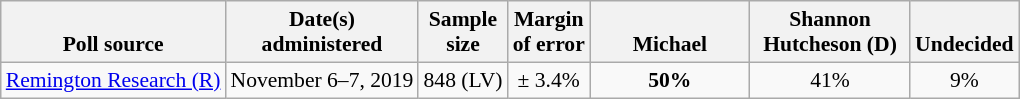<table class="wikitable" style="font-size:90%;text-align:center;">
<tr valign=bottom>
<th>Poll source</th>
<th>Date(s)<br>administered</th>
<th>Sample<br>size</th>
<th>Margin<br>of error</th>
<th style="width:100px;">Michael<br></th>
<th style="width:100px;">Shannon<br>Hutcheson (D)</th>
<th>Undecided</th>
</tr>
<tr>
<td style="text-align:left;"><a href='#'>Remington Research (R)</a></td>
<td>November 6–7, 2019</td>
<td>848 (LV)</td>
<td>± 3.4%</td>
<td><strong>50%</strong></td>
<td>41%</td>
<td>9%</td>
</tr>
</table>
